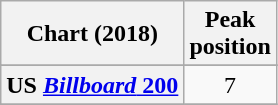<table class="wikitable sortable plainrowheaders" style="text-align:center">
<tr>
<th scope="col">Chart (2018)</th>
<th scope="col">Peak<br> position</th>
</tr>
<tr>
</tr>
<tr>
</tr>
<tr>
</tr>
<tr>
<th scope="row">US <a href='#'><em>Billboard</em> 200</a></th>
<td>7</td>
</tr>
<tr>
</tr>
</table>
